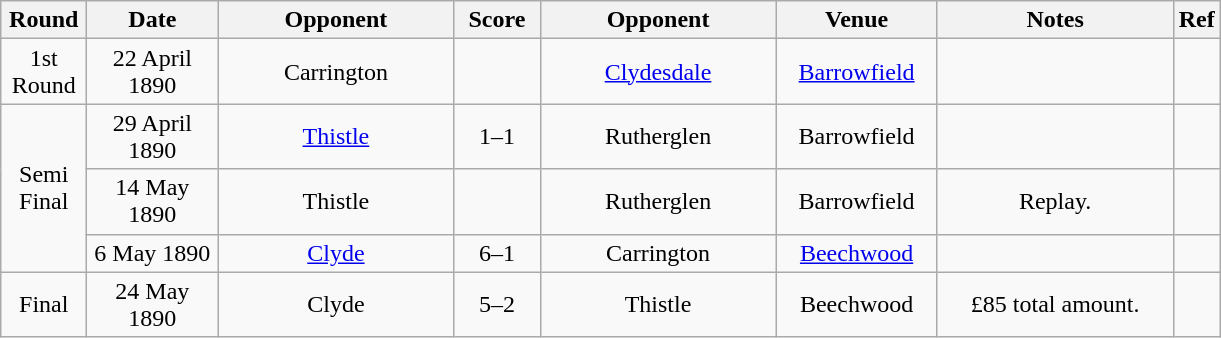<table class="wikitable sortable" style="text-align: center;">
<tr>
<th width="50">Round</th>
<th width="80">Date</th>
<th width="150">Opponent</th>
<th width="50">Score</th>
<th width="150">Opponent</th>
<th width="100">Venue</th>
<th width="150">Notes</th>
<th>Ref</th>
</tr>
<tr>
<td>1st Round</td>
<td>22 April 1890</td>
<td>Carrington</td>
<td></td>
<td><a href='#'>Clydesdale</a></td>
<td><a href='#'>Barrowfield</a></td>
<td></td>
<td></td>
</tr>
<tr>
<td rowspan = "3">Semi Final</td>
<td>29 April 1890</td>
<td><a href='#'>Thistle</a></td>
<td>1–1</td>
<td>Rutherglen</td>
<td>Barrowfield</td>
<td></td>
<td></td>
</tr>
<tr>
<td>14 May 1890</td>
<td>Thistle</td>
<td></td>
<td>Rutherglen</td>
<td>Barrowfield</td>
<td>Replay.</td>
<td></td>
</tr>
<tr>
<td>6 May 1890</td>
<td><a href='#'>Clyde</a></td>
<td>6–1</td>
<td>Carrington</td>
<td><a href='#'>Beechwood</a></td>
<td></td>
<td></td>
</tr>
<tr>
<td>Final</td>
<td>24 May 1890</td>
<td>Clyde</td>
<td>5–2</td>
<td>Thistle</td>
<td>Beechwood</td>
<td>£85 total amount.</td>
<td><br></td>
</tr>
</table>
